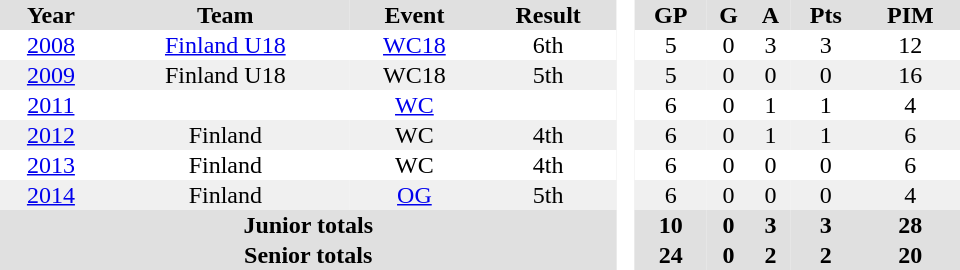<table border="0" cellpadding="1" cellspacing="0" style="text-align:center; width:40em">
<tr ALIGN="centre" bgcolor="#e0e0e0">
<th>Year</th>
<th>Team</th>
<th>Event</th>
<th>Result</th>
<th rowspan="99" bgcolor="#ffffff"> </th>
<th>GP</th>
<th>G</th>
<th>A</th>
<th>Pts</th>
<th>PIM</th>
</tr>
<tr>
<td><a href='#'>2008</a></td>
<td><a href='#'>Finland U18</a></td>
<td><a href='#'>WC18</a></td>
<td>6th</td>
<td>5</td>
<td>0</td>
<td>3</td>
<td>3</td>
<td>12</td>
</tr>
<tr bgcolor="#f0f0f0">
<td><a href='#'>2009</a></td>
<td>Finland U18</td>
<td>WC18</td>
<td>5th</td>
<td>5</td>
<td>0</td>
<td>0</td>
<td>0</td>
<td>16</td>
</tr>
<tr>
<td><a href='#'>2011</a></td>
<td></td>
<td><a href='#'>WC</a></td>
<td></td>
<td>6</td>
<td>0</td>
<td>1</td>
<td>1</td>
<td>4</td>
</tr>
<tr bgcolor="#f0f0f0">
<td><a href='#'>2012</a></td>
<td>Finland</td>
<td>WC</td>
<td>4th</td>
<td>6</td>
<td>0</td>
<td>1</td>
<td>1</td>
<td>6</td>
</tr>
<tr>
<td><a href='#'>2013</a></td>
<td>Finland</td>
<td>WC</td>
<td>4th</td>
<td>6</td>
<td>0</td>
<td>0</td>
<td>0</td>
<td>6</td>
</tr>
<tr bgcolor="#f0f0f0">
<td><a href='#'>2014</a></td>
<td>Finland</td>
<td><a href='#'>OG</a></td>
<td>5th</td>
<td>6</td>
<td>0</td>
<td>0</td>
<td>0</td>
<td>4</td>
</tr>
<tr ALIGN="centre" bgcolor="#e0e0e0">
<th colspan=4>Junior totals</th>
<th>10</th>
<th>0</th>
<th>3</th>
<th>3</th>
<th>28</th>
</tr>
<tr ALIGN="centre" bgcolor="#e0e0e0">
<th colspan=4>Senior totals</th>
<th>24</th>
<th>0</th>
<th>2</th>
<th>2</th>
<th>20</th>
</tr>
</table>
